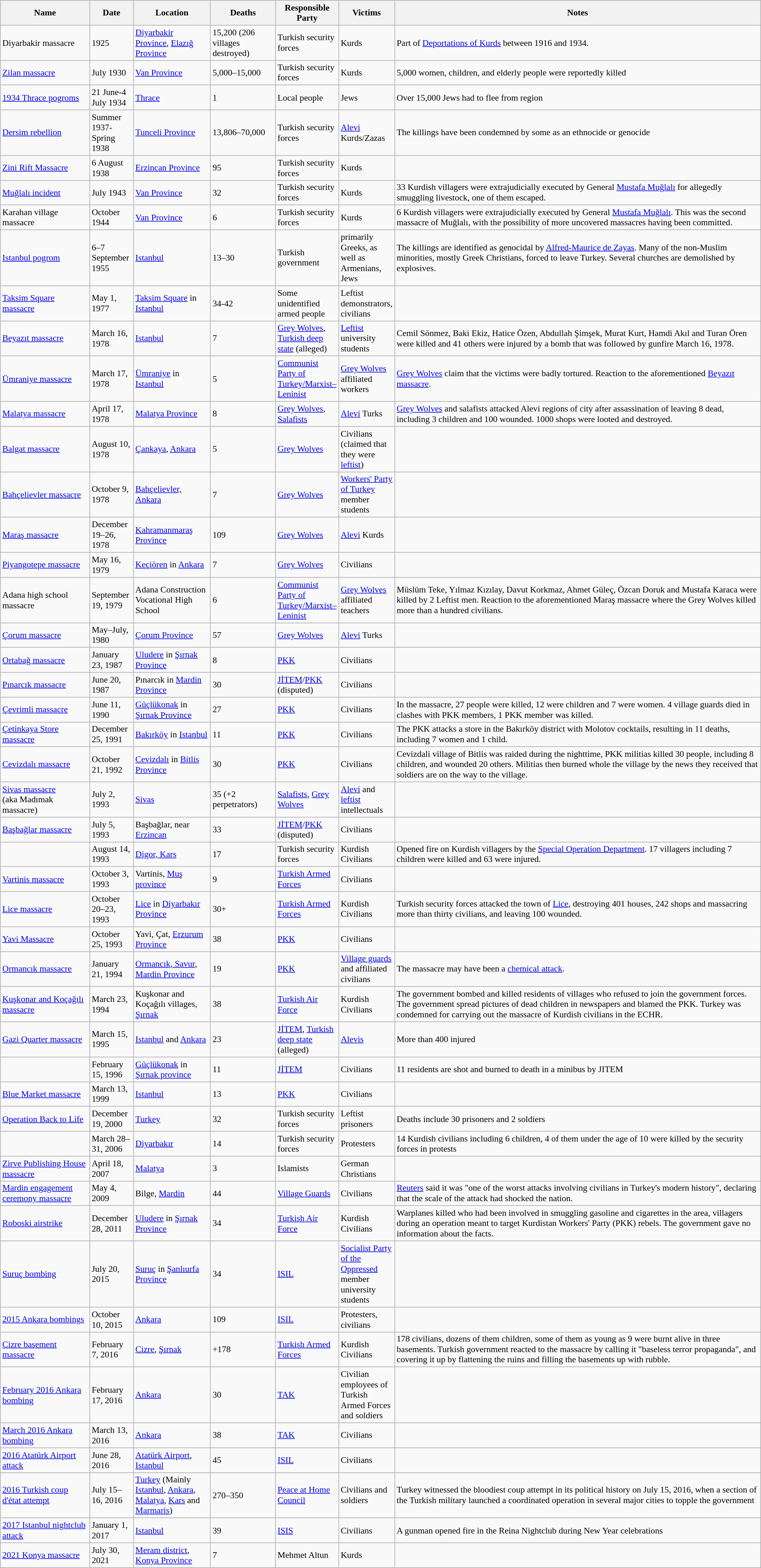<table class="sortable wikitable" style="font-size:90%;">
<tr>
<th style="width:140px;">Name</th>
<th style="width:65px;">Date</th>
<th style="width:120px;">Location</th>
<th style="width:100px;">Deaths</th>
<th style="width:75px;">Responsible Party</th>
<th style="width:75px;">Victims</th>
<th class="unsortable">Notes</th>
</tr>
<tr>
<td>Diyarbakir massacre</td>
<td>1925</td>
<td><a href='#'>Diyarbakir Province</a>, <a href='#'>Elazığ Province</a></td>
<td>15,200 (206 villages destroyed)</td>
<td>Turkish security forces</td>
<td>Kurds</td>
<td>Part of <a href='#'>Deportations of Kurds</a> between 1916 and 1934.</td>
</tr>
<tr>
<td><a href='#'>Zilan massacre</a></td>
<td>July 1930</td>
<td><a href='#'>Van Province</a></td>
<td>5,000–15,000</td>
<td>Turkish security forces</td>
<td>Kurds</td>
<td>5,000 women, children, and elderly people were reportedly killed</td>
</tr>
<tr>
<td><a href='#'>1934 Thrace pogroms</a></td>
<td>21 June-4 July 1934</td>
<td><a href='#'>Thrace</a></td>
<td>1</td>
<td>Local people</td>
<td>Jews</td>
<td>Over 15,000 Jews had to flee from region</td>
</tr>
<tr>
<td><a href='#'>Dersim rebellion</a></td>
<td>Summer 1937-Spring 1938</td>
<td><a href='#'>Tunceli Province</a></td>
<td>13,806–70,000</td>
<td>Turkish security forces</td>
<td><a href='#'>Alevi</a> Kurds/Zazas</td>
<td>The killings have been condemned by some as an ethnocide or genocide</td>
</tr>
<tr>
<td><a href='#'>Zini Rift Massacre</a></td>
<td>6 August 1938</td>
<td><a href='#'>Erzincan Province</a></td>
<td>95</td>
<td>Turkish security forces</td>
<td>Kurds</td>
<td></td>
</tr>
<tr>
<td><a href='#'>Muğlalı incident</a></td>
<td>July 1943</td>
<td><a href='#'>Van Province</a></td>
<td>32</td>
<td>Turkish security forces</td>
<td>Kurds</td>
<td>33 Kurdish villagers were extrajudicially executed by General <a href='#'>Mustafa Muğlalı</a> for allegedly smuggling livestock, one of them escaped.</td>
</tr>
<tr>
<td>Karahan village massacre</td>
<td>October 1944</td>
<td><a href='#'>Van Province</a></td>
<td>6</td>
<td>Turkish security forces</td>
<td>Kurds</td>
<td>6 Kurdish villagers were extrajudicially executed by General <a href='#'>Mustafa Muğlalı</a>. This was the second massacre of Muğlalı, with the possibility of more uncovered massacres having been committed.</td>
</tr>
<tr>
<td><a href='#'>Istanbul pogrom</a></td>
<td>6–7 September 1955</td>
<td><a href='#'>Istanbul</a></td>
<td>13–30</td>
<td>Turkish government</td>
<td>primarily Greeks, as well as Armenians, Jews</td>
<td>The killings are identified as genocidal by <a href='#'>Alfred-Maurice de Zayas</a>. Many of the non-Muslim minorities, mostly Greek Christians, forced to leave Turkey. Several churches are demolished by explosives.</td>
</tr>
<tr>
<td><a href='#'>Taksim Square massacre</a></td>
<td>May 1, 1977</td>
<td><a href='#'>Taksim Square</a> in <a href='#'>Istanbul</a></td>
<td>34-42</td>
<td>Some unidentified armed people</td>
<td>Leftist demonstrators, civilians</td>
</tr>
<tr>
<td><a href='#'>Beyazıt massacre</a></td>
<td>March 16, 1978</td>
<td><a href='#'>Istanbul</a></td>
<td>7</td>
<td><a href='#'>Grey Wolves</a>, <a href='#'>Turkish deep state</a> (alleged)</td>
<td><a href='#'>Leftist</a> university students</td>
<td>Cemil Sönmez, Baki Ekiz, Hatice Özen, Abdullah Şimşek, Murat Kurt, Hamdi Akıl and Turan Ören were killed and 41 others were injured by a bomb that was followed by gunfire March 16, 1978.</td>
</tr>
<tr>
<td><a href='#'>Ümraniye massacre</a></td>
<td>March 17, 1978</td>
<td><a href='#'>Ümraniye</a> in <a href='#'>Istanbul</a></td>
<td>5</td>
<td><a href='#'>Communist Party of Turkey/Marxist–Leninist</a></td>
<td><a href='#'>Grey Wolves</a> affiliated workers</td>
<td><a href='#'>Grey Wolves</a> claim that the victims were badly tortured. Reaction to the aforementioned <a href='#'>Beyazıt massacre</a>.</td>
</tr>
<tr>
<td><a href='#'>Malatya massacre</a></td>
<td>April 17, 1978</td>
<td><a href='#'>Malatya Province</a></td>
<td>8</td>
<td><a href='#'>Grey Wolves</a>, <a href='#'>Salafists</a></td>
<td><a href='#'>Alevi</a> Turks</td>
<td><a href='#'>Grey Wolves</a> and salafists attacked Alevi regions of city after assassination of  leaving 8 dead, including 3 children and 100 wounded. 1000 shops were looted and destroyed.</td>
</tr>
<tr>
<td><a href='#'>Balgat massacre</a></td>
<td>August 10, 1978</td>
<td><a href='#'>Çankaya</a>, <a href='#'>Ankara</a></td>
<td>5</td>
<td><a href='#'>Grey Wolves</a></td>
<td>Civilians (claimed that they were <a href='#'>leftist</a>)</td>
<td></td>
</tr>
<tr>
<td><a href='#'>Bahçelievler massacre</a></td>
<td>October 9, 1978</td>
<td><a href='#'>Bahçelievler, Ankara</a></td>
<td>7</td>
<td><a href='#'>Grey Wolves</a></td>
<td><a href='#'>Workers' Party of Turkey</a> member students</td>
<td></td>
</tr>
<tr>
<td><a href='#'>Maraş massacre</a></td>
<td>December 19–26, 1978</td>
<td><a href='#'>Kahramanmaraş Province</a></td>
<td>109</td>
<td><a href='#'>Grey Wolves</a></td>
<td><a href='#'>Alevi</a> Kurds</td>
<td></td>
</tr>
<tr>
<td><a href='#'>Piyangotepe massacre</a></td>
<td>May 16, 1979</td>
<td><a href='#'>Keçiören</a> in <a href='#'>Ankara</a></td>
<td>7</td>
<td><a href='#'>Grey Wolves</a></td>
<td>Civilians</td>
<td></td>
</tr>
<tr>
<td>Adana high school massacre</td>
<td>September 19, 1979</td>
<td>Adana Construction Vocational High School</td>
<td>6</td>
<td><a href='#'>Communist Party of Turkey/Marxist–Leninist</a></td>
<td><a href='#'>Grey Wolves</a> affiliated teachers</td>
<td>Müslüm Teke, Yılmaz Kızılay, Davut Korkmaz, Ahmet Güleç, Özcan Doruk and Mustafa Karaca were killed by 2 Leftist men. Reaction to the aforementioned Maraş massacre where the Grey Wolves killed more than a hundred civilians.</td>
</tr>
<tr>
<td><a href='#'>Çorum massacre</a></td>
<td>May–July, 1980</td>
<td><a href='#'>Çorum Province</a></td>
<td>57</td>
<td><a href='#'>Grey Wolves</a></td>
<td><a href='#'>Alevi</a> Turks</td>
<td></td>
</tr>
<tr>
<td><a href='#'>Ortabağ massacre</a></td>
<td>January 23, 1987</td>
<td><a href='#'>Uludere</a> in <a href='#'>Şırnak Province</a></td>
<td>8</td>
<td><a href='#'>PKK</a></td>
<td>Civilians</td>
<td></td>
</tr>
<tr>
<td><a href='#'>Pınarcık massacre</a></td>
<td>June 20, 1987</td>
<td>Pınarcık in <a href='#'>Mardin Province</a></td>
<td>30</td>
<td><a href='#'>JİTEM</a>/<a href='#'>PKK</a> (disputed)</td>
<td>Civilians</td>
<td></td>
</tr>
<tr>
<td><a href='#'>Çevrimli massacre</a></td>
<td>June 11, 1990</td>
<td><a href='#'>Güçlükonak</a> in <a href='#'>Şırnak Province</a></td>
<td>27</td>
<td><a href='#'>PKK</a></td>
<td>Civilians</td>
<td>In the massacre, 27 people were killed, 12 were children and 7 were women. 4 village guards died in clashes with PKK members, 1 PKK member was killed.</td>
</tr>
<tr>
<td><a href='#'>Çetinkaya Store massacre</a></td>
<td>December 25, 1991</td>
<td><a href='#'>Bakırköy</a> in <a href='#'>Istanbul</a></td>
<td>11</td>
<td><a href='#'>PKK</a></td>
<td>Civilians</td>
<td>The PKK attacks a store in the Bakırköy district with Molotov cocktails, resulting in 11 deaths, including 7 women and 1 child.</td>
</tr>
<tr>
<td><a href='#'>Cevizdalı massacre</a></td>
<td>October 21, 1992</td>
<td><a href='#'>Cevizdalı</a> in <a href='#'>Bitlis Province</a></td>
<td>30</td>
<td><a href='#'>PKK</a></td>
<td>Civilians</td>
<td>Cevizdali village of Bitlis was raided during the nighttime, PKK militias killed 30 people, including 8 children, and wounded 20 others. Militias then burned whole the village by the news they received that soldiers are on the way to the village.</td>
</tr>
<tr>
<td><a href='#'>Sivas massacre</a><br>(aka Madımak massacre)</td>
<td>July 2, 1993</td>
<td><a href='#'>Sivas</a></td>
<td>35 (+2 perpetrators)</td>
<td><a href='#'>Salafists</a>, <a href='#'>Grey Wolves</a></td>
<td><a href='#'>Alevi</a> and <a href='#'>leftist</a> intellectuals</td>
<td></td>
</tr>
<tr>
<td><a href='#'>Başbağlar massacre</a></td>
<td>July 5, 1993</td>
<td>Başbağlar, near <a href='#'>Erzincan</a></td>
<td>33</td>
<td><a href='#'>JİTEM</a>/<a href='#'>PKK</a> (disputed)</td>
<td>Civilians</td>
<td></td>
</tr>
<tr>
<td></td>
<td>August 14, 1993</td>
<td><a href='#'>Digor, Kars</a></td>
<td>17</td>
<td>Turkish security forces</td>
<td>Kurdish Civilians</td>
<td>Opened fire on Kurdish villagers by the <a href='#'>Special Operation Department</a>. 17 villagers including 7 children were killed and 63 were injured.</td>
</tr>
<tr>
<td><a href='#'>Vartinis massacre</a></td>
<td>October 3, 1993</td>
<td>Vartinis, <a href='#'>Muş province</a></td>
<td>9</td>
<td><a href='#'>Turkish Armed Forces</a></td>
<td>Civilians</td>
<td></td>
</tr>
<tr>
<td><a href='#'>Lice massacre</a></td>
<td>October 20–23, 1993</td>
<td><a href='#'>Lice</a> in <a href='#'>Diyarbakır Province</a></td>
<td>30+</td>
<td><a href='#'>Turkish Armed Forces</a></td>
<td>Kurdish Civilians</td>
<td>Turkish security forces attacked the town of <a href='#'>Lice</a>, destroying 401 houses, 242 shops and massacring more than thirty civilians, and leaving 100 wounded.</td>
</tr>
<tr>
<td><a href='#'>Yavi Massacre</a></td>
<td>October 25, 1993</td>
<td>Yavi, Çat, <a href='#'>Erzurum Province</a></td>
<td>38</td>
<td><a href='#'>PKK</a></td>
<td>Civilians</td>
<td></td>
</tr>
<tr>
<td><a href='#'>Ormancık massacre</a></td>
<td>January 21, 1994</td>
<td><a href='#'>Ormancık, Savur</a>, <a href='#'>Mardin Province</a></td>
<td>19</td>
<td><a href='#'>PKK</a></td>
<td><a href='#'>Village guards</a> and affiliated civilians</td>
<td>The massacre may have been a <a href='#'>chemical attack</a>.</td>
</tr>
<tr>
<td><a href='#'>Kuşkonar and Koçağılı massacre</a></td>
<td>March 23, 1994</td>
<td>Kuşkonar and Koçağılı villages, <a href='#'>Şırnak</a></td>
<td>38</td>
<td><a href='#'>Turkish Air Force</a></td>
<td>Kurdish Civilians</td>
<td>The government bombed and killed residents of villages who refused to join the government forces. The government spread pictures of dead children in newspapers and blamed the PKK. Turkey was condemned for carrying out the massacre of Kurdish civilians in the ECHR.</td>
</tr>
<tr>
<td><a href='#'>Gazi Quarter massacre</a></td>
<td>March 15, 1995</td>
<td><a href='#'>Istanbul</a> and <a href='#'>Ankara</a></td>
<td>23</td>
<td><a href='#'>JİTEM</a>, <a href='#'>Turkish deep state</a> (alleged)</td>
<td><a href='#'>Alevis</a></td>
<td>More than 400 injured</td>
</tr>
<tr>
<td></td>
<td>February 15, 1996</td>
<td><a href='#'>Güçlükonak</a> in <a href='#'>Şırnak province</a></td>
<td>11</td>
<td><a href='#'>JİTEM</a></td>
<td>Civilians</td>
<td>11 residents are shot and burned to death in a minibus by JITEM</td>
</tr>
<tr>
<td><a href='#'>Blue Market massacre</a></td>
<td>March 13, 1999</td>
<td><a href='#'>Istanbul</a></td>
<td>13</td>
<td><a href='#'>PKK</a></td>
<td>Civilians</td>
<td></td>
</tr>
<tr>
<td><a href='#'>Operation Back to Life</a></td>
<td>December 19, 2000</td>
<td><a href='#'>Turkey</a></td>
<td>32</td>
<td>Turkish security forces</td>
<td>Leftist prisoners</td>
<td>Deaths include 30 prisoners and 2 soldiers</td>
</tr>
<tr>
<td></td>
<td>March 28–31, 2006</td>
<td><a href='#'>Diyarbakır</a></td>
<td>14</td>
<td>Turkish security forces</td>
<td>Protesters</td>
<td>14 Kurdish civilians including 6 children, 4 of them under the age of 10 were killed by the security forces in protests</td>
</tr>
<tr>
<td><a href='#'>Zirve Publishing House massacre</a></td>
<td>April 18, 2007</td>
<td><a href='#'>Malatya</a></td>
<td>3</td>
<td>Islamists</td>
<td>German Christians</td>
<td></td>
</tr>
<tr>
<td><a href='#'>Mardin engagement ceremony massacre</a></td>
<td>May 4, 2009</td>
<td>Bilge, <a href='#'>Mardin</a></td>
<td>44</td>
<td><a href='#'>Village Guards</a></td>
<td>Civilians</td>
<td><a href='#'>Reuters</a> said it was "one of the worst attacks involving civilians in Turkey's modern history", declaring that the scale of the attack had shocked the nation.</td>
</tr>
<tr>
<td><a href='#'>Roboski airstrike</a></td>
<td>December 28, 2011</td>
<td><a href='#'>Uludere</a> in <a href='#'>Şırnak Province</a></td>
<td>34</td>
<td><a href='#'>Turkish Air Force</a></td>
<td>Kurdish Civilians</td>
<td>Warplanes killed who had been involved in smuggling gasoline and cigarettes in the area, villagers during an operation meant to target Kurdistan Workers' Party (PKK) rebels. The government gave no information about the facts.</td>
</tr>
<tr>
<td><a href='#'>Suruç bombing</a></td>
<td>July 20, 2015</td>
<td><a href='#'>Suruç</a> in <a href='#'>Şanlıurfa Province</a></td>
<td>34</td>
<td><a href='#'>ISIL</a></td>
<td><a href='#'>Socialist Party of the Oppressed</a> member university students</td>
<td></td>
</tr>
<tr>
<td><a href='#'>2015 Ankara bombings</a></td>
<td>October 10, 2015</td>
<td><a href='#'>Ankara</a></td>
<td>109</td>
<td><a href='#'>ISIL</a></td>
<td>Protesters, civilians</td>
<td></td>
</tr>
<tr>
<td><a href='#'>Cizre basement massacre</a></td>
<td>February 7, 2016</td>
<td><a href='#'>Cizre</a>, <a href='#'>Şırnak</a></td>
<td>+178</td>
<td><a href='#'>Turkish Armed Forces</a></td>
<td>Kurdish Civilians</td>
<td>178 civilians, dozens of them children, some of them as young as 9 were burnt alive in three basements. Turkish government reacted to the massacre by calling it "baseless terror propaganda", and covering it up by flattening the ruins and filling the basements up with rubble.</td>
</tr>
<tr>
<td><a href='#'>February 2016 Ankara bombing</a></td>
<td>February 17, 2016</td>
<td><a href='#'>Ankara</a></td>
<td>30</td>
<td><a href='#'>TAK</a></td>
<td>Civilian employees of Turkish Armed Forces and soldiers</td>
<td></td>
</tr>
<tr>
<td><a href='#'>March 2016 Ankara bombing</a></td>
<td>March 13, 2016</td>
<td><a href='#'>Ankara</a></td>
<td>38</td>
<td><a href='#'>TAK</a></td>
<td>Civilians</td>
<td></td>
</tr>
<tr>
<td><a href='#'>2016 Atatürk Airport attack</a></td>
<td>June 28, 2016</td>
<td><a href='#'>Atatürk Airport</a>, <a href='#'>Istanbul</a></td>
<td>45</td>
<td><a href='#'>ISIL</a></td>
<td>Civilians</td>
<td></td>
</tr>
<tr>
<td><a href='#'>2016 Turkish coup d'état attempt</a></td>
<td>July 15–16, 2016</td>
<td><a href='#'>Turkey</a> (Mainly <a href='#'>Istanbul</a>, <a href='#'>Ankara</a>, <a href='#'>Malatya</a>, <a href='#'>Kars</a> and <a href='#'>Marmaris</a>)</td>
<td>270–350</td>
<td><a href='#'>Peace at Home Council</a></td>
<td>Civilians and soldiers</td>
<td>Turkey witnessed the bloodiest coup attempt in its political history on July 15, 2016, when a section of the Turkish military launched a coordinated operation in several major cities to topple the government</td>
</tr>
<tr>
<td><a href='#'>2017 Istanbul nightclub attack</a></td>
<td>January 1, 2017</td>
<td><a href='#'>Istanbul</a></td>
<td>39</td>
<td><a href='#'>ISIS</a></td>
<td>Civilians</td>
<td>A gunman opened fire in the Reina Nightclub during New Year celebrations</td>
</tr>
<tr>
<td><a href='#'>2021 Konya massacre</a></td>
<td>July 30, 2021</td>
<td><a href='#'>Meram district</a>, <a href='#'>Konya Province</a></td>
<td>7</td>
<td>Mehmet Altun</td>
<td>Kurds</td>
</tr>
</table>
